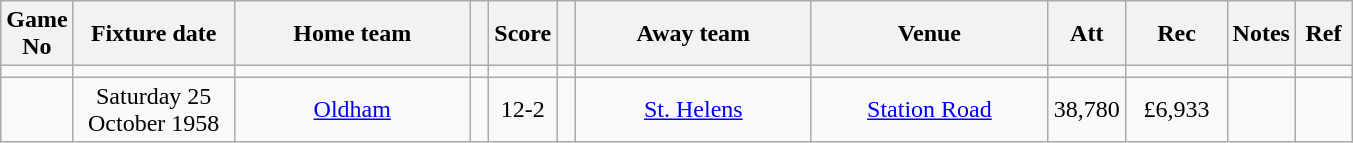<table class="wikitable" style="text-align:center;">
<tr>
<th width=20 abbr="No">Game No</th>
<th width=100 abbr="Date">Fixture date</th>
<th width=150 abbr="Home team">Home team</th>
<th width=5 abbr="space"></th>
<th width=20 abbr="Score">Score</th>
<th width=5 abbr="space"></th>
<th width=150 abbr="Away team">Away team</th>
<th width=150 abbr="Venue">Venue</th>
<th width=45 abbr="Att">Att</th>
<th width=60 abbr="Rec">Rec</th>
<th width=20 abbr="Notes">Notes</th>
<th width=30 abbr="Ref">Ref</th>
</tr>
<tr>
<td></td>
<td></td>
<td></td>
<td></td>
<td></td>
<td></td>
<td></td>
<td></td>
<td></td>
<td></td>
<td></td>
</tr>
<tr>
<td></td>
<td>Saturday 25 October 1958</td>
<td><a href='#'>Oldham</a></td>
<td></td>
<td>12-2</td>
<td></td>
<td><a href='#'>St. Helens</a></td>
<td><a href='#'>Station Road</a></td>
<td>38,780</td>
<td>£6,933</td>
<td></td>
<td></td>
</tr>
</table>
